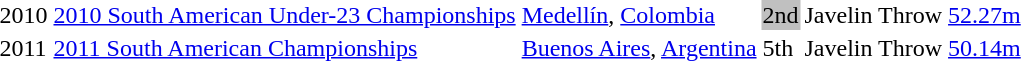<table>
<tr>
<td>2010</td>
<td><a href='#'>2010 South American Under-23 Championships</a></td>
<td><a href='#'>Medellín</a>, <a href='#'>Colombia</a></td>
<td bgcolor="silver">2nd</td>
<td>Javelin Throw</td>
<td><a href='#'>52.27m</a></td>
</tr>
<tr>
<td>2011</td>
<td><a href='#'>2011 South American Championships</a></td>
<td><a href='#'>Buenos Aires</a>, <a href='#'>Argentina</a></td>
<td>5th</td>
<td>Javelin Throw</td>
<td><a href='#'>50.14m</a></td>
</tr>
</table>
